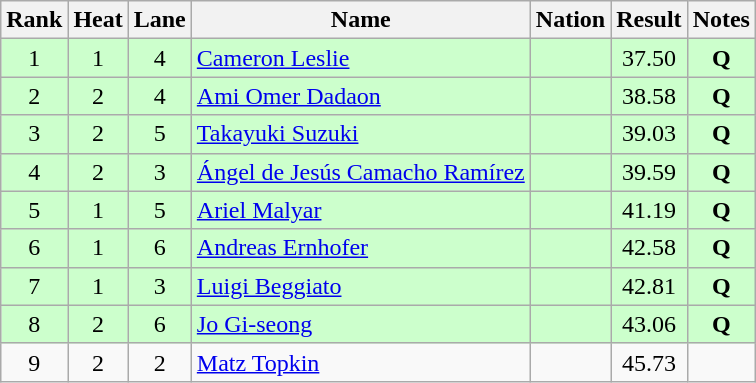<table class="wikitable sortable" style="text-align:center">
<tr>
<th>Rank</th>
<th>Heat</th>
<th>Lane</th>
<th>Name</th>
<th>Nation</th>
<th>Result</th>
<th>Notes</th>
</tr>
<tr bgcolor=ccffcc>
<td>1</td>
<td>1</td>
<td>4</td>
<td align="left"><a href='#'>Cameron Leslie</a></td>
<td align=left></td>
<td>37.50</td>
<td><strong>Q</strong></td>
</tr>
<tr bgcolor=ccffcc>
<td>2</td>
<td>2</td>
<td>4</td>
<td align="left"><a href='#'>Ami Omer Dadaon</a></td>
<td align=left></td>
<td>38.58</td>
<td><strong>Q</strong></td>
</tr>
<tr bgcolor=ccffcc>
<td>3</td>
<td>2</td>
<td>5</td>
<td align="left"><a href='#'>Takayuki Suzuki</a></td>
<td align=left></td>
<td>39.03</td>
<td><strong>Q</strong></td>
</tr>
<tr bgcolor=ccffcc>
<td>4</td>
<td>2</td>
<td>3</td>
<td align="left"><a href='#'>Ángel de Jesús Camacho Ramírez</a></td>
<td align=left></td>
<td>39.59</td>
<td><strong>Q</strong></td>
</tr>
<tr bgcolor=ccffcc>
<td>5</td>
<td>1</td>
<td>5</td>
<td align="left"><a href='#'>Ariel Malyar</a></td>
<td align=left></td>
<td>41.19</td>
<td><strong>Q</strong></td>
</tr>
<tr bgcolor=ccffcc>
<td>6</td>
<td>1</td>
<td>6</td>
<td align="left"><a href='#'>Andreas Ernhofer</a></td>
<td align=left></td>
<td>42.58</td>
<td><strong>Q</strong></td>
</tr>
<tr bgcolor=ccffcc>
<td>7</td>
<td>1</td>
<td>3</td>
<td align="left"><a href='#'>Luigi Beggiato</a></td>
<td align=left></td>
<td>42.81</td>
<td><strong>Q</strong></td>
</tr>
<tr bgcolor=ccffcc>
<td>8</td>
<td>2</td>
<td>6</td>
<td align="left"><a href='#'>Jo Gi-seong</a></td>
<td align=left></td>
<td>43.06</td>
<td><strong>Q</strong></td>
</tr>
<tr>
<td>9</td>
<td>2</td>
<td>2</td>
<td align="left"><a href='#'>Matz Topkin</a></td>
<td align=left></td>
<td>45.73</td>
<td></td>
</tr>
</table>
